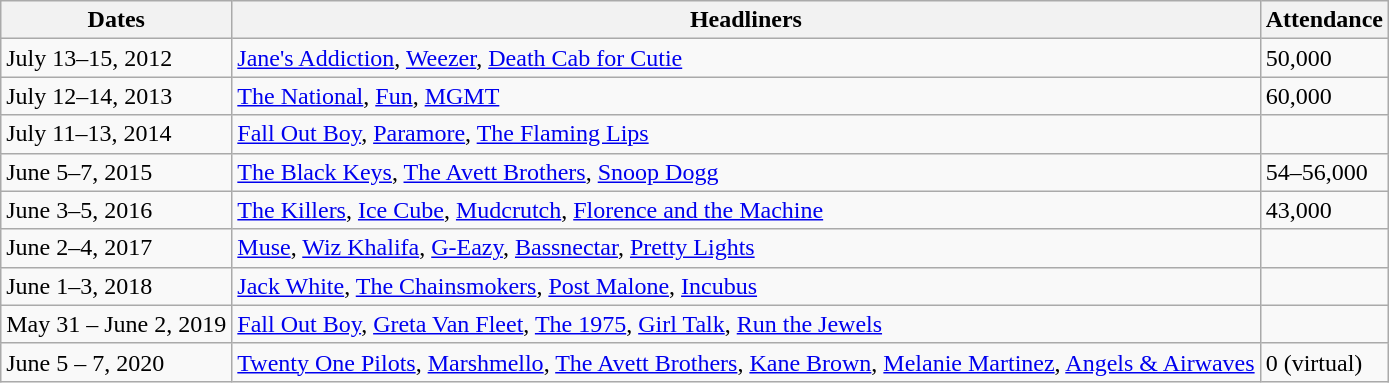<table class="wikitable">
<tr>
<th>Dates</th>
<th>Headliners</th>
<th>Attendance</th>
</tr>
<tr>
<td>July 13–15, 2012</td>
<td><a href='#'>Jane's Addiction</a>, <a href='#'>Weezer</a>, <a href='#'>Death Cab for Cutie</a><br></td>
<td>50,000</td>
</tr>
<tr>
<td>July 12–14, 2013</td>
<td><a href='#'>The National</a>, <a href='#'>Fun</a>, <a href='#'>MGMT</a><br></td>
<td>60,000</td>
</tr>
<tr>
<td>July 11–13, 2014</td>
<td><a href='#'>Fall Out Boy</a>, <a href='#'>Paramore</a>, <a href='#'>The Flaming Lips</a><br></td>
<td></td>
</tr>
<tr>
<td>June 5–7, 2015</td>
<td><a href='#'>The Black Keys</a>, <a href='#'>The Avett Brothers</a>, <a href='#'>Snoop Dogg</a><br></td>
<td>54–56,000</td>
</tr>
<tr>
<td>June 3–5, 2016</td>
<td><a href='#'>The Killers</a>, <a href='#'>Ice Cube</a>, <a href='#'>Mudcrutch</a>, <a href='#'>Florence and the Machine</a><br></td>
<td>43,000</td>
</tr>
<tr>
<td>June 2–4, 2017</td>
<td><a href='#'>Muse</a>, <a href='#'>Wiz Khalifa</a>, <a href='#'>G-Eazy</a>, <a href='#'>Bassnectar</a>, <a href='#'>Pretty Lights</a><br></td>
<td></td>
</tr>
<tr>
<td>June 1–3, 2018</td>
<td><a href='#'>Jack White</a>, <a href='#'>The Chainsmokers</a>, <a href='#'>Post Malone</a>, <a href='#'>Incubus</a><br></td>
<td></td>
</tr>
<tr>
<td>May 31 – June 2, 2019</td>
<td><a href='#'>Fall Out Boy</a>, <a href='#'>Greta Van Fleet</a>, <a href='#'>The 1975</a>, <a href='#'>Girl Talk</a>, <a href='#'>Run the Jewels</a><br></td>
<td></td>
</tr>
<tr>
<td>June 5 – 7, 2020</td>
<td><a href='#'>Twenty One Pilots</a>, <a href='#'>Marshmello</a>, <a href='#'>The Avett Brothers</a>, <a href='#'>Kane Brown</a>, <a href='#'>Melanie Martinez</a>, <a href='#'>Angels & Airwaves</a></td>
<td>0 (virtual)</td>
</tr>
</table>
